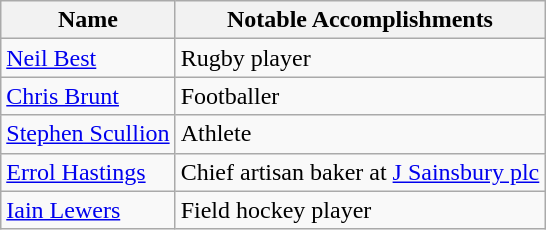<table class="wikitable">
<tr>
<th>Name</th>
<th>Notable Accomplishments</th>
</tr>
<tr>
<td><a href='#'>Neil Best</a></td>
<td>Rugby player</td>
</tr>
<tr>
<td><a href='#'>Chris Brunt</a></td>
<td>Footballer</td>
</tr>
<tr>
<td><a href='#'>Stephen Scullion</a></td>
<td>Athlete</td>
</tr>
<tr>
<td><a href='#'>Errol Hastings</a></td>
<td>Chief artisan baker at <a href='#'>J Sainsbury plc</a></td>
</tr>
<tr>
<td><a href='#'>Iain Lewers</a></td>
<td>Field hockey player</td>
</tr>
</table>
